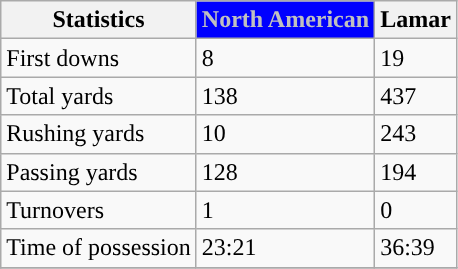<table class="wikitable" style="float: left;">
<tr>
<th>Statistics</th>
<th style="color:silver; background:blue"><strong>North American</strong></th>
<th><strong>Lamar</strong></th>
</tr>
<tr>
<td>First downs</td>
<td>8</td>
<td>19</td>
</tr>
<tr>
<td>Total yards</td>
<td>138</td>
<td>437</td>
</tr>
<tr>
<td>Rushing yards</td>
<td>10</td>
<td>243</td>
</tr>
<tr>
<td>Passing yards</td>
<td>128</td>
<td>194</td>
</tr>
<tr>
<td>Turnovers</td>
<td>1</td>
<td>0</td>
</tr>
<tr>
<td>Time of possession</td>
<td>23:21</td>
<td>36:39</td>
</tr>
<tr>
</tr>
</table>
